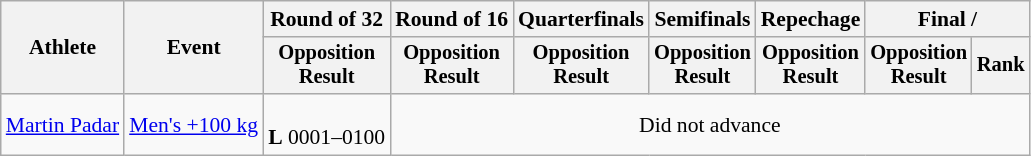<table class="wikitable" style="font-size:90%">
<tr>
<th rowspan="2">Athlete</th>
<th rowspan="2">Event</th>
<th>Round of 32</th>
<th>Round of 16</th>
<th>Quarterfinals</th>
<th>Semifinals</th>
<th>Repechage</th>
<th colspan=2>Final / </th>
</tr>
<tr style="font-size:95%">
<th>Opposition<br>Result</th>
<th>Opposition<br>Result</th>
<th>Opposition<br>Result</th>
<th>Opposition<br>Result</th>
<th>Opposition<br>Result</th>
<th>Opposition<br>Result</th>
<th>Rank</th>
</tr>
<tr align=center>
<td align=left><a href='#'>Martin Padar</a></td>
<td align=left><a href='#'>Men's +100 kg</a></td>
<td> <br><strong>L</strong> 0001–0100</td>
<td colspan=6>Did not advance</td>
</tr>
</table>
